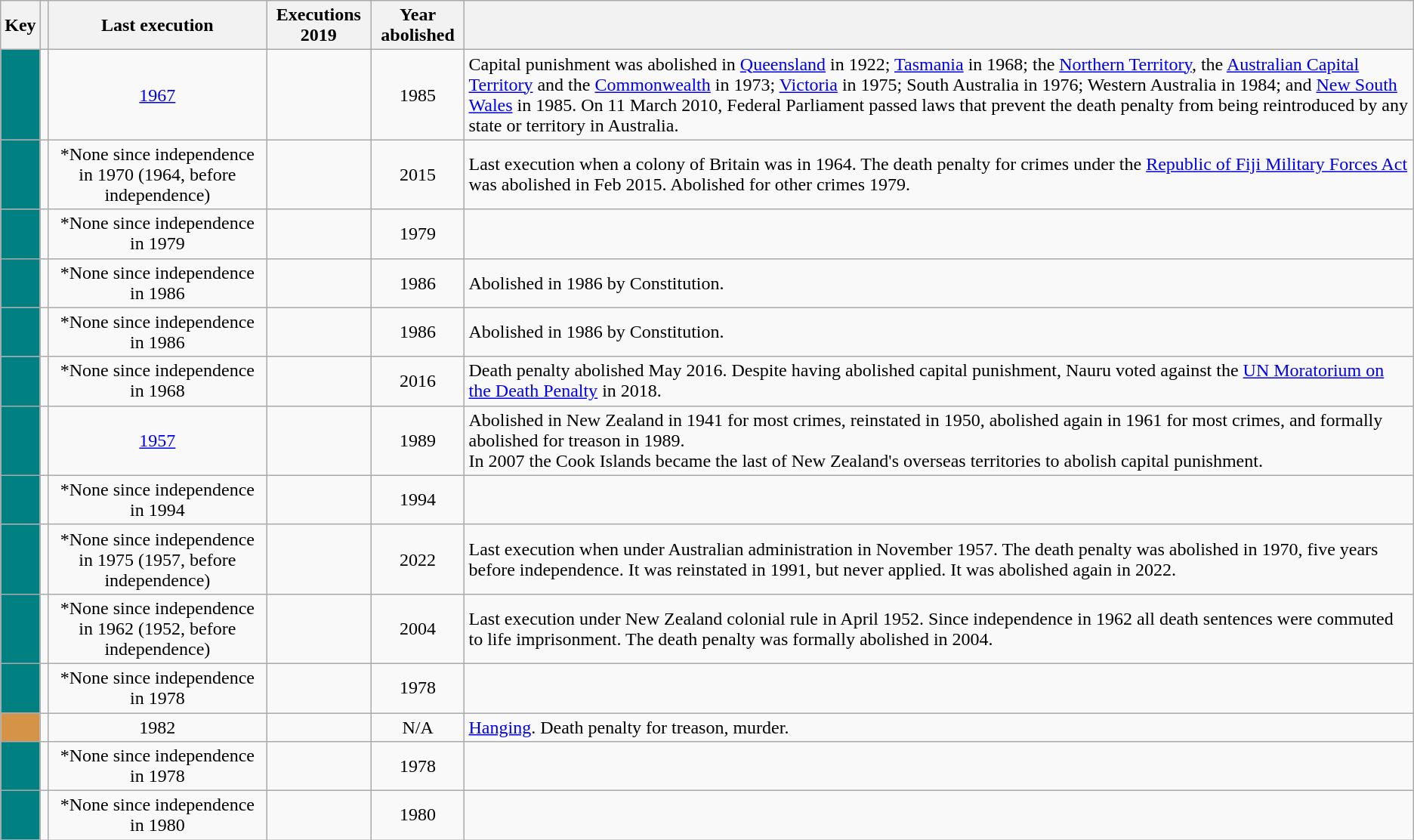<table class="wikitable sortable sticky-header" style=text-align:left" style="margin:1em auto;">
<tr>
<th><strong>Key</strong></th>
<th></th>
<th><strong>Last execution</strong></th>
<th><strong>Executions 2019</strong></th>
<th><strong>Year abolished</strong></th>
<th></th>
</tr>
<tr>
<td style="background:teal"></td>
<td></td>
<td style="text-align:center"><a href='#'>1967</a></td>
<td style="text-align:center"></td>
<td style="text-align:center">1985</td>
<td>Capital punishment was abolished in <a href='#'>Queensland</a> in 1922; <a href='#'>Tasmania</a> in 1968; the <a href='#'>Northern Territory</a>, the <a href='#'>Australian Capital Territory</a> and the <a href='#'>Commonwealth</a> in 1973; <a href='#'>Victoria</a> in 1975; South Australia in 1976; Western Australia in 1984; and <a href='#'>New South Wales</a> in 1985.  On 11 March 2010, Federal Parliament passed laws that prevent the death penalty from being reintroduced by any state or territory in Australia.</td>
</tr>
<tr>
<td style="background:teal"></td>
<td></td>
<td style="text-align:center">*None since independence in 1970 (1964, before independence)</td>
<td style="text-align:center"></td>
<td style="text-align:center">2015</td>
<td>Last execution when a colony of Britain was in 1964. The death penalty for crimes under the <a href='#'>Republic of Fiji Military Forces Act</a> was abolished in Feb 2015. Abolished for other crimes 1979.</td>
</tr>
<tr>
<td style="background:teal"></td>
<td></td>
<td style="text-align:center">*None since independence in 1979</td>
<td style="text-align:center"></td>
<td style="text-align:center">1979</td>
<td></td>
</tr>
<tr>
<td style="background:teal"></td>
<td></td>
<td style="text-align:center">*None since independence in 1986</td>
<td style="text-align:center"></td>
<td style="text-align:center">1986</td>
<td>Abolished in 1986 by Constitution.</td>
</tr>
<tr>
<td style="background:teal"></td>
<td></td>
<td style="text-align:center">*None since independence in 1986</td>
<td style="text-align:center"></td>
<td style="text-align:center">1986</td>
<td>Abolished in 1986 by Constitution.</td>
</tr>
<tr>
<td style="background:teal"></td>
<td></td>
<td style="text-align:center">*None since independence in 1968</td>
<td style="text-align:center"></td>
<td style="text-align:center">2016</td>
<td>Death penalty abolished May 2016. Despite having abolished capital punishment, Nauru voted against the <a href='#'>UN Moratorium on the Death Penalty</a> in 2018.</td>
</tr>
<tr>
<td style="background:teal"></td>
<td></td>
<td style="text-align:center"><a href='#'>1957</a></td>
<td style="text-align:center"></td>
<td style="text-align:center">1989</td>
<td>Abolished in New Zealand in 1941 for most crimes, reinstated in 1950, abolished again in 1961 for most crimes, and formally abolished for treason in 1989.<br>In 2007 the Cook Islands became the last of New Zealand's overseas territories to abolish capital punishment.</td>
</tr>
<tr>
<td style="background:teal"></td>
<td></td>
<td style="text-align:center">*None since independence in 1994</td>
<td style="text-align:center"></td>
<td style="text-align:center">1994</td>
<td></td>
</tr>
<tr>
<td style="background:teal"></td>
<td></td>
<td style="text-align:center">*None since independence in 1975 (1957, before independence)</td>
<td style="text-align:center"></td>
<td style="text-align:center">2022</td>
<td>Last execution when under Australian administration in November 1957. The death penalty was abolished in 1970, five years before independence. It was reinstated in 1991, but never applied. It was abolished again in 2022.</td>
</tr>
<tr>
<td style="background:teal"></td>
<td></td>
<td style="text-align:center">*None since independence in 1962 (1952, before independence)</td>
<td style="text-align:center"></td>
<td style="text-align:center">2004</td>
<td>Last execution under New Zealand colonial rule in April 1952. Since independence in 1962 all death sentences were commuted to life imprisonment. The death penalty was formally abolished in 2004.</td>
</tr>
<tr>
<td style="background:teal"></td>
<td></td>
<td style="text-align:center">*None since independence in 1978</td>
<td style="text-align:center"></td>
<td style="text-align:center">1978</td>
<td></td>
</tr>
<tr>
<td style="background:#D59348"></td>
<td></td>
<td style="text-align:center">1982</td>
<td style="text-align:center"></td>
<td style="text-align:center">N/A</td>
<td><a href='#'>Hanging</a>. Death penalty for treason, murder.</td>
</tr>
<tr>
<td style="background:teal"></td>
<td></td>
<td style="text-align:center">*None since independence in 1978</td>
<td style="text-align:center"></td>
<td style="text-align:center">1978</td>
<td></td>
</tr>
<tr>
<td style="background:teal"></td>
<td></td>
<td style="text-align:center">*None since independence in 1980</td>
<td style="text-align:center"></td>
<td style="text-align:center">1980</td>
<td></td>
</tr>
</table>
